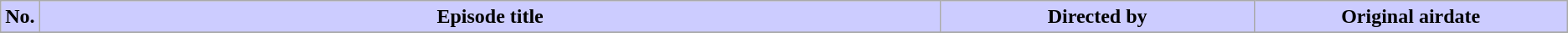<table class="wikitable plainrowheaders">
<tr>
<th style="background: #CCCCFF" width="1%">No.</th>
<th style="background: #CCCCFF">Episode title</th>
<th style="background: #CCCCFF" width="20%">Directed by</th>
<th style="background: #CCCCFF" width="20%">Original airdate<br></th>
</tr>
<tr>
</tr>
</table>
